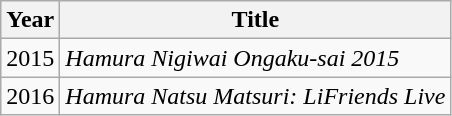<table class="wikitable">
<tr>
<th>Year</th>
<th>Title</th>
</tr>
<tr>
<td>2015</td>
<td><em>Hamura Nigiwai Ongaku-sai 2015</em></td>
</tr>
<tr>
<td>2016</td>
<td><em>Hamura Natsu Matsuri: LiFriends Live</em></td>
</tr>
</table>
